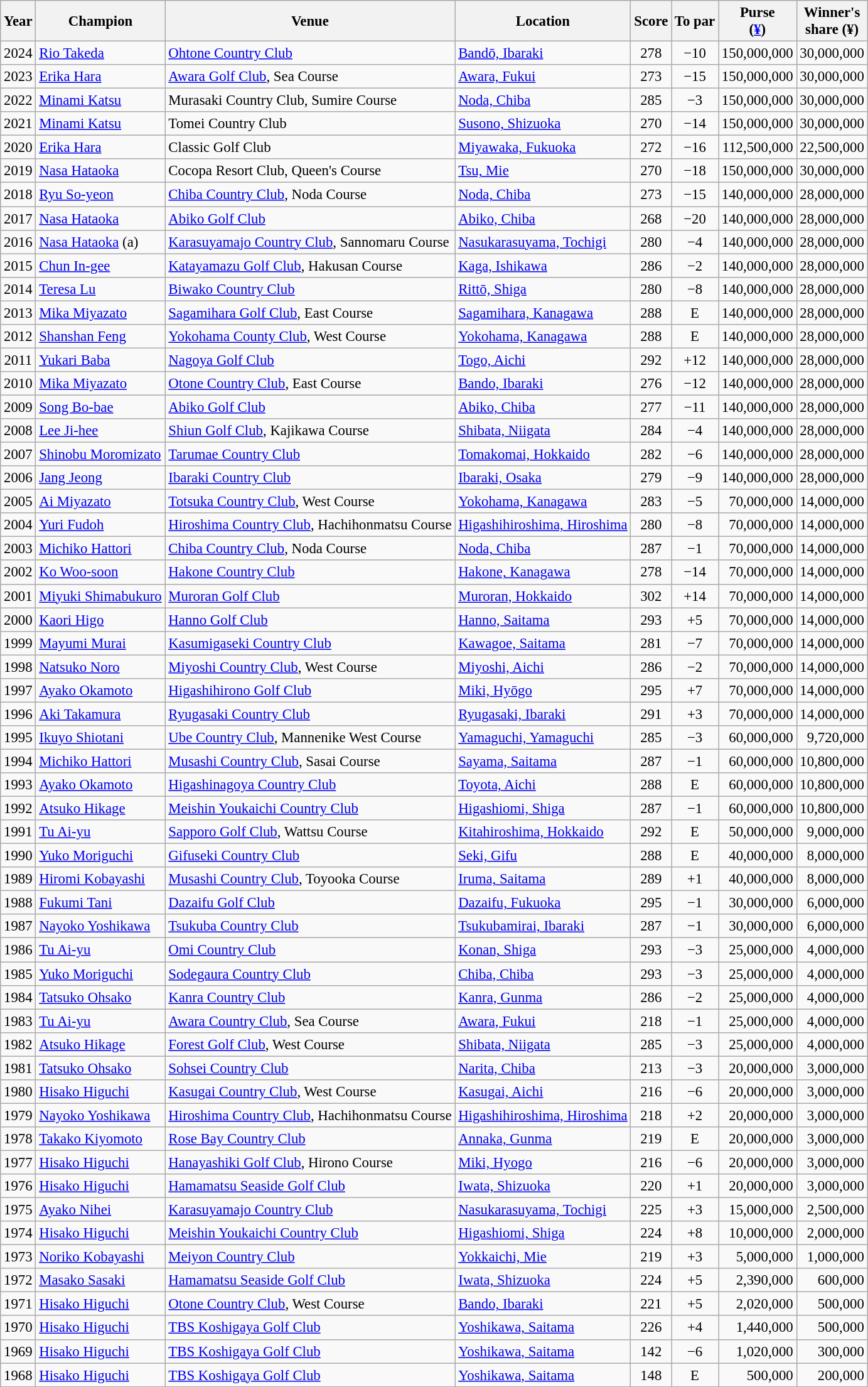<table class="sortable wikitable" style="font-size:95%;">
<tr>
<th>Year</th>
<th>Champion</th>
<th>Venue</th>
<th>Location</th>
<th>Score</th>
<th>To par</th>
<th>Purse <br>(<a href='#'>¥</a>)</th>
<th>Winner's<br>share (¥)</th>
</tr>
<tr>
<td align=center>2024</td>
<td> <a href='#'>Rio Takeda</a></td>
<td><a href='#'>Ohtone Country Club</a></td>
<td><a href='#'>Bandō, Ibaraki</a></td>
<td align=center>278</td>
<td align=center>−10</td>
<td align=right>150,000,000</td>
<td align=right>30,000,000</td>
</tr>
<tr>
<td align=center>2023</td>
<td> <a href='#'>Erika Hara</a></td>
<td><a href='#'>Awara Golf Club</a>, Sea Course</td>
<td><a href='#'>Awara, Fukui</a></td>
<td align=center>273</td>
<td align=center>−15</td>
<td align=right>150,000,000</td>
<td align=right>30,000,000</td>
</tr>
<tr>
<td align=center>2022</td>
<td> <a href='#'>Minami Katsu</a></td>
<td>Murasaki Country Club, Sumire Course</td>
<td><a href='#'>Noda, Chiba</a></td>
<td align=center>285</td>
<td align=center>−3</td>
<td align=right>150,000,000</td>
<td align=right>30,000,000</td>
</tr>
<tr>
<td align=center>2021</td>
<td> <a href='#'>Minami Katsu</a></td>
<td>Tomei Country Club</td>
<td><a href='#'>Susono, Shizuoka</a></td>
<td align=center>270</td>
<td align=center>−14</td>
<td align=right>150,000,000</td>
<td align=right>30,000,000</td>
</tr>
<tr>
<td align=center>2020</td>
<td> <a href='#'>Erika Hara</a></td>
<td>Classic Golf Club</td>
<td><a href='#'>Miyawaka, Fukuoka</a></td>
<td align=center>272</td>
<td align=center>−16</td>
<td align=right>112,500,000</td>
<td align=right>22,500,000</td>
</tr>
<tr>
<td align=center>2019</td>
<td> <a href='#'>Nasa Hataoka</a></td>
<td>Cocopa Resort Club, Queen's Course</td>
<td><a href='#'>Tsu, Mie</a></td>
<td align=center>270</td>
<td align=center>−18</td>
<td align=right>150,000,000</td>
<td align=right>30,000,000</td>
</tr>
<tr>
<td align=center>2018</td>
<td> <a href='#'>Ryu So-yeon</a></td>
<td><a href='#'>Chiba Country Club</a>, Noda Course</td>
<td><a href='#'>Noda, Chiba</a></td>
<td align=center>273</td>
<td align=center>−15</td>
<td align=right>140,000,000</td>
<td align=right>28,000,000</td>
</tr>
<tr>
<td align=center>2017</td>
<td> <a href='#'>Nasa Hataoka</a></td>
<td><a href='#'>Abiko Golf Club</a></td>
<td><a href='#'>Abiko, Chiba</a></td>
<td align=center>268</td>
<td align=center>−20</td>
<td align=right>140,000,000</td>
<td align=right>28,000,000</td>
</tr>
<tr>
<td align=center>2016</td>
<td> <a href='#'>Nasa Hataoka</a> (a)</td>
<td><a href='#'>Karasuyamajo Country Club</a>, Sannomaru Course</td>
<td><a href='#'>Nasukarasuyama, Tochigi</a></td>
<td align=center>280</td>
<td align=center>−4</td>
<td align=right>140,000,000</td>
<td align=right>28,000,000</td>
</tr>
<tr>
<td align=center>2015</td>
<td> <a href='#'>Chun In-gee</a></td>
<td><a href='#'>Katayamazu Golf Club</a>, Hakusan Course</td>
<td><a href='#'>Kaga, Ishikawa</a></td>
<td align=center>286</td>
<td align=center>−2</td>
<td align=right>140,000,000</td>
<td align=right>28,000,000</td>
</tr>
<tr>
<td align=center>2014</td>
<td> <a href='#'>Teresa Lu</a></td>
<td><a href='#'>Biwako Country Club</a></td>
<td><a href='#'>Rittō, Shiga</a></td>
<td align=center>280</td>
<td align=center>−8</td>
<td align=right>140,000,000</td>
<td align=right>28,000,000</td>
</tr>
<tr>
<td align=center>2013</td>
<td> <a href='#'>Mika Miyazato</a></td>
<td><a href='#'>Sagamihara Golf Club</a>, East Course</td>
<td><a href='#'>Sagamihara, Kanagawa</a></td>
<td align=center>288</td>
<td align=center>E</td>
<td align=right>140,000,000</td>
<td align=right>28,000,000</td>
</tr>
<tr>
<td align=center>2012</td>
<td> <a href='#'>Shanshan Feng</a></td>
<td><a href='#'>Yokohama County Club</a>, West Course</td>
<td><a href='#'>Yokohama, Kanagawa</a></td>
<td align=center>288</td>
<td align=center>E</td>
<td align=right>140,000,000</td>
<td align=right>28,000,000</td>
</tr>
<tr>
<td align=center>2011</td>
<td> <a href='#'>Yukari Baba</a></td>
<td><a href='#'>Nagoya Golf Club</a></td>
<td><a href='#'>Togo, Aichi</a></td>
<td align=center>292</td>
<td align=center>+12</td>
<td align=right>140,000,000</td>
<td align=right>28,000,000</td>
</tr>
<tr>
<td align=center>2010</td>
<td> <a href='#'>Mika Miyazato</a></td>
<td><a href='#'>Otone Country Club</a>, East Course</td>
<td><a href='#'>Bando, Ibaraki</a></td>
<td align=center>276</td>
<td align=center>−12</td>
<td align=right>140,000,000</td>
<td align=right>28,000,000</td>
</tr>
<tr>
<td align=center>2009</td>
<td> <a href='#'>Song Bo-bae</a></td>
<td><a href='#'>Abiko Golf Club</a></td>
<td><a href='#'>Abiko, Chiba</a></td>
<td align=center>277</td>
<td align=center>−11</td>
<td align=right>140,000,000</td>
<td align=right>28,000,000</td>
</tr>
<tr>
<td align=center>2008</td>
<td> <a href='#'>Lee Ji-hee</a></td>
<td><a href='#'>Shiun Golf Club</a>, Kajikawa Course</td>
<td><a href='#'>Shibata, Niigata</a></td>
<td align=center>284</td>
<td align=center>−4</td>
<td align=right>140,000,000</td>
<td align=right>28,000,000</td>
</tr>
<tr>
<td align=center>2007</td>
<td> <a href='#'>Shinobu Moromizato</a></td>
<td><a href='#'>Tarumae Country Club</a></td>
<td><a href='#'>Tomakomai, Hokkaido</a></td>
<td align=center>282</td>
<td align=center>−6</td>
<td align=right>140,000,000</td>
<td align=right>28,000,000</td>
</tr>
<tr>
<td align=center>2006</td>
<td> <a href='#'>Jang Jeong</a></td>
<td><a href='#'>Ibaraki Country Club</a></td>
<td><a href='#'>Ibaraki, Osaka</a></td>
<td align=center>279</td>
<td align=center>−9</td>
<td align=right>140,000,000</td>
<td align=right>28,000,000</td>
</tr>
<tr>
<td align=center>2005</td>
<td> <a href='#'>Ai Miyazato</a></td>
<td><a href='#'>Totsuka Country Club</a>, West Course</td>
<td><a href='#'>Yokohama, Kanagawa</a></td>
<td align=center>283</td>
<td align=center>−5</td>
<td align=right>70,000,000</td>
<td align=right>14,000,000</td>
</tr>
<tr>
<td align=center>2004</td>
<td> <a href='#'>Yuri Fudoh</a></td>
<td><a href='#'>Hiroshima Country Club</a>, Hachihonmatsu Course</td>
<td><a href='#'>Higashihiroshima, Hiroshima</a></td>
<td align=center>280</td>
<td align=center>−8</td>
<td align=right>70,000,000</td>
<td align=right>14,000,000</td>
</tr>
<tr>
<td align=center>2003</td>
<td> <a href='#'>Michiko Hattori</a></td>
<td><a href='#'>Chiba Country Club</a>, Noda Course</td>
<td><a href='#'>Noda, Chiba</a></td>
<td align=center>287</td>
<td align=center>−1</td>
<td align=right>70,000,000</td>
<td align=right>14,000,000</td>
</tr>
<tr>
<td align=center>2002</td>
<td> <a href='#'>Ko Woo-soon</a></td>
<td><a href='#'>Hakone Country Club</a></td>
<td><a href='#'>Hakone, Kanagawa</a></td>
<td align=center>278</td>
<td align=center>−14</td>
<td align=right>70,000,000</td>
<td align=right>14,000,000</td>
</tr>
<tr>
<td align=center>2001</td>
<td> <a href='#'>Miyuki Shimabukuro</a></td>
<td><a href='#'>Muroran Golf Club</a></td>
<td><a href='#'>Muroran, Hokkaido</a></td>
<td align=center>302</td>
<td align=center>+14</td>
<td align=right>70,000,000</td>
<td align=right>14,000,000</td>
</tr>
<tr>
<td align=center>2000</td>
<td> <a href='#'>Kaori Higo</a></td>
<td><a href='#'>Hanno Golf Club</a></td>
<td><a href='#'>Hanno, Saitama</a></td>
<td align=center>293</td>
<td align=center>+5</td>
<td align=right>70,000,000</td>
<td align=right>14,000,000</td>
</tr>
<tr>
<td align=center>1999</td>
<td> <a href='#'>Mayumi Murai</a></td>
<td><a href='#'>Kasumigaseki Country Club</a></td>
<td><a href='#'>Kawagoe, Saitama</a></td>
<td align=center>281</td>
<td align=center>−7</td>
<td align=right>70,000,000</td>
<td align=right>14,000,000</td>
</tr>
<tr>
<td align=center>1998</td>
<td> <a href='#'>Natsuko Noro</a></td>
<td><a href='#'>Miyoshi Country Club</a>, West Course</td>
<td><a href='#'>Miyoshi, Aichi</a></td>
<td align=center>286</td>
<td align=center>−2</td>
<td align=right>70,000,000</td>
<td align=right>14,000,000</td>
</tr>
<tr>
<td align=center>1997</td>
<td> <a href='#'>Ayako Okamoto</a></td>
<td><a href='#'>Higashihirono Golf Club</a></td>
<td><a href='#'>Miki, Hyōgo</a></td>
<td align=center>295</td>
<td align=center>+7</td>
<td align=right>70,000,000</td>
<td align=right>14,000,000</td>
</tr>
<tr>
<td align=center>1996</td>
<td> <a href='#'>Aki Takamura</a></td>
<td><a href='#'>Ryugasaki Country Club</a></td>
<td><a href='#'>Ryugasaki, Ibaraki</a></td>
<td align=center>291</td>
<td align=center>+3</td>
<td align=right>70,000,000</td>
<td align=right>14,000,000</td>
</tr>
<tr>
<td align=center>1995</td>
<td> <a href='#'>Ikuyo Shiotani</a></td>
<td><a href='#'>Ube Country Club</a>, Mannenike West Course</td>
<td><a href='#'>Yamaguchi, Yamaguchi</a></td>
<td align=center>285</td>
<td align=center>−3</td>
<td align=right>60,000,000</td>
<td align=right>9,720,000</td>
</tr>
<tr>
<td align=center>1994</td>
<td> <a href='#'>Michiko Hattori</a></td>
<td><a href='#'>Musashi Country Club</a>, Sasai Course</td>
<td><a href='#'>Sayama, Saitama</a></td>
<td align=center>287</td>
<td align=center>−1</td>
<td align=right>60,000,000</td>
<td align=right>10,800,000</td>
</tr>
<tr>
<td align=center>1993</td>
<td> <a href='#'>Ayako Okamoto</a></td>
<td><a href='#'>Higashinagoya Country Club</a></td>
<td><a href='#'>Toyota, Aichi</a></td>
<td align=center>288</td>
<td align=center>E</td>
<td align=right>60,000,000</td>
<td align=right>10,800,000</td>
</tr>
<tr>
<td align=center>1992</td>
<td> <a href='#'>Atsuko Hikage</a></td>
<td><a href='#'>Meishin Youkaichi Country Club</a></td>
<td><a href='#'>Higashiomi, Shiga</a></td>
<td align=center>287</td>
<td align=center>−1</td>
<td align=right>60,000,000</td>
<td align=right>10,800,000</td>
</tr>
<tr>
<td align=center>1991</td>
<td> <a href='#'>Tu Ai-yu</a></td>
<td><a href='#'>Sapporo Golf Club</a>, Wattsu Course</td>
<td><a href='#'>Kitahiroshima, Hokkaido</a></td>
<td align=center>292</td>
<td align=center>E</td>
<td align=right>50,000,000</td>
<td align=right>9,000,000</td>
</tr>
<tr>
<td align=center>1990</td>
<td> <a href='#'>Yuko Moriguchi</a></td>
<td><a href='#'>Gifuseki Country Club</a></td>
<td><a href='#'>Seki, Gifu</a></td>
<td align=center>288</td>
<td align=center>E</td>
<td align=right>40,000,000</td>
<td align=right>8,000,000</td>
</tr>
<tr>
<td align=center>1989</td>
<td> <a href='#'>Hiromi Kobayashi</a></td>
<td><a href='#'>Musashi Country Club</a>, Toyooka Course</td>
<td><a href='#'>Iruma, Saitama</a></td>
<td align=center>289</td>
<td align=center>+1</td>
<td align=right>40,000,000</td>
<td align=right>8,000,000</td>
</tr>
<tr>
<td align=center>1988</td>
<td> <a href='#'>Fukumi Tani</a></td>
<td><a href='#'>Dazaifu Golf Club</a></td>
<td><a href='#'>Dazaifu, Fukuoka</a></td>
<td align=center>295</td>
<td align=center>−1</td>
<td align=right>30,000,000</td>
<td align=right>6,000,000</td>
</tr>
<tr>
<td align=center>1987</td>
<td> <a href='#'>Nayoko Yoshikawa</a></td>
<td><a href='#'>Tsukuba Country Club</a></td>
<td><a href='#'>Tsukubamirai, Ibaraki</a></td>
<td align=center>287</td>
<td align=center>−1</td>
<td align=right>30,000,000</td>
<td align=right>6,000,000</td>
</tr>
<tr>
<td align=center>1986</td>
<td> <a href='#'>Tu Ai-yu</a></td>
<td><a href='#'>Omi Country Club</a></td>
<td><a href='#'>Konan, Shiga</a></td>
<td align=center>293</td>
<td align=center>−3</td>
<td align=right>25,000,000</td>
<td align=right>4,000,000</td>
</tr>
<tr>
<td align=center>1985</td>
<td> <a href='#'>Yuko Moriguchi</a></td>
<td><a href='#'>Sodegaura Country Club</a></td>
<td><a href='#'>Chiba, Chiba</a></td>
<td align=center>293</td>
<td align=center>−3</td>
<td align=right>25,000,000</td>
<td align=right>4,000,000</td>
</tr>
<tr>
<td align=center>1984</td>
<td> <a href='#'>Tatsuko Ohsako</a></td>
<td><a href='#'>Kanra Country Club</a></td>
<td><a href='#'>Kanra, Gunma</a></td>
<td align=center>286</td>
<td align=center>−2</td>
<td align=right>25,000,000</td>
<td align=right>4,000,000</td>
</tr>
<tr>
<td align=center>1983</td>
<td> <a href='#'>Tu Ai-yu</a></td>
<td><a href='#'>Awara Country Club</a>, Sea Course</td>
<td><a href='#'>Awara, Fukui</a></td>
<td align=center>218</td>
<td align=center>−1</td>
<td align=right>25,000,000</td>
<td align=right>4,000,000</td>
</tr>
<tr>
<td align=center>1982</td>
<td> <a href='#'>Atsuko Hikage</a></td>
<td><a href='#'>Forest Golf Club</a>, West Course</td>
<td><a href='#'>Shibata, Niigata</a></td>
<td align=center>285</td>
<td align=center>−3</td>
<td align=right>25,000,000</td>
<td align=right>4,000,000</td>
</tr>
<tr>
<td align=center>1981</td>
<td> <a href='#'>Tatsuko Ohsako</a></td>
<td><a href='#'>Sohsei Country Club</a></td>
<td><a href='#'>Narita, Chiba</a></td>
<td align=center>213</td>
<td align=center>−3</td>
<td align=right>20,000,000</td>
<td align=right>3,000,000</td>
</tr>
<tr>
<td align=center>1980</td>
<td> <a href='#'>Hisako Higuchi</a></td>
<td><a href='#'>Kasugai Country Club</a>, West Course</td>
<td><a href='#'>Kasugai, Aichi</a></td>
<td align=center>216</td>
<td align=center>−6</td>
<td align=right>20,000,000</td>
<td align=right>3,000,000</td>
</tr>
<tr>
<td align=center>1979</td>
<td> <a href='#'>Nayoko Yoshikawa</a></td>
<td><a href='#'>Hiroshima Country Club</a>, Hachihonmatsu Course</td>
<td><a href='#'>Higashihiroshima, Hiroshima</a></td>
<td align=center>218</td>
<td align=center>+2</td>
<td align=right>20,000,000</td>
<td align=right>3,000,000</td>
</tr>
<tr>
<td align=center>1978</td>
<td> <a href='#'>Takako Kiyomoto</a></td>
<td><a href='#'>Rose Bay Country Club</a></td>
<td><a href='#'>Annaka, Gunma</a></td>
<td align=center>219</td>
<td align=center>E</td>
<td align=right>20,000,000</td>
<td align=right>3,000,000</td>
</tr>
<tr>
<td align=center>1977</td>
<td> <a href='#'>Hisako Higuchi</a></td>
<td><a href='#'>Hanayashiki Golf Club</a>, Hirono Course</td>
<td><a href='#'>Miki, Hyogo</a></td>
<td align=center>216</td>
<td align=center>−6</td>
<td align=right>20,000,000</td>
<td align=right>3,000,000</td>
</tr>
<tr>
<td align=center>1976</td>
<td> <a href='#'>Hisako Higuchi</a></td>
<td><a href='#'>Hamamatsu Seaside Golf Club</a></td>
<td><a href='#'>Iwata, Shizuoka</a></td>
<td align=center>220</td>
<td align=center>+1</td>
<td align=right>20,000,000</td>
<td align=right>3,000,000</td>
</tr>
<tr>
<td align=center>1975</td>
<td> <a href='#'>Ayako Nihei</a></td>
<td><a href='#'>Karasuyamajo Country Club</a></td>
<td><a href='#'>Nasukarasuyama, Tochigi</a></td>
<td align=center>225</td>
<td align=center>+3</td>
<td align=right>15,000,000</td>
<td align=right>2,500,000</td>
</tr>
<tr>
<td align=center>1974</td>
<td> <a href='#'>Hisako Higuchi</a></td>
<td><a href='#'>Meishin Youkaichi Country Club</a></td>
<td><a href='#'>Higashiomi, Shiga</a></td>
<td align=center>224</td>
<td align=center>+8</td>
<td align=right>10,000,000</td>
<td align=right>2,000,000</td>
</tr>
<tr>
<td align=center>1973</td>
<td> <a href='#'>Noriko Kobayashi</a></td>
<td><a href='#'>Meiyon Country Club</a></td>
<td><a href='#'>Yokkaichi, Mie</a></td>
<td align=center>219</td>
<td align=center>+3</td>
<td align=right>5,000,000</td>
<td align=right>1,000,000</td>
</tr>
<tr>
<td align=center>1972</td>
<td> <a href='#'>Masako Sasaki</a></td>
<td><a href='#'>Hamamatsu Seaside Golf Club</a></td>
<td><a href='#'>Iwata, Shizuoka</a></td>
<td align=center>224</td>
<td align=center>+5</td>
<td align=right>2,390,000</td>
<td align=right>600,000</td>
</tr>
<tr>
<td align=center>1971</td>
<td> <a href='#'>Hisako Higuchi</a></td>
<td><a href='#'>Otone Country Club</a>, West Course</td>
<td><a href='#'>Bando, Ibaraki</a></td>
<td align=center>221</td>
<td align=center>+5</td>
<td align=right>2,020,000</td>
<td align=right>500,000</td>
</tr>
<tr>
<td align=center>1970</td>
<td> <a href='#'>Hisako Higuchi</a></td>
<td><a href='#'>TBS Koshigaya Golf Club</a></td>
<td><a href='#'>Yoshikawa, Saitama</a></td>
<td align=center>226</td>
<td align=center>+4</td>
<td align=right>1,440,000</td>
<td align=right>500,000</td>
</tr>
<tr>
<td align=center>1969</td>
<td> <a href='#'>Hisako Higuchi</a></td>
<td><a href='#'>TBS Koshigaya Golf Club</a></td>
<td><a href='#'>Yoshikawa, Saitama</a></td>
<td align=center>142</td>
<td align=center>−6</td>
<td align=right>1,020,000</td>
<td align=right>300,000</td>
</tr>
<tr>
<td align=center>1968</td>
<td> <a href='#'>Hisako Higuchi</a></td>
<td><a href='#'>TBS Koshigaya Golf Club</a></td>
<td><a href='#'>Yoshikawa, Saitama</a></td>
<td align=center>148</td>
<td align=center>E</td>
<td align=right>500,000</td>
<td align=right>200,000</td>
</tr>
</table>
